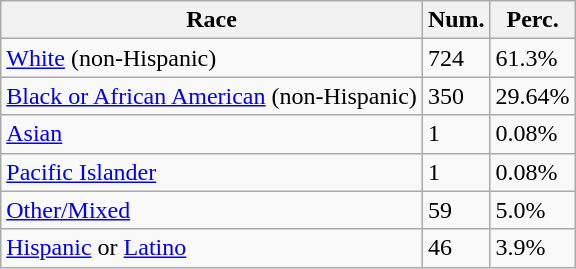<table class="wikitable">
<tr>
<th>Race</th>
<th>Num.</th>
<th>Perc.</th>
</tr>
<tr>
<td><a href='#'>White</a> (non-Hispanic)</td>
<td>724</td>
<td>61.3%</td>
</tr>
<tr>
<td><a href='#'>Black or African American</a> (non-Hispanic)</td>
<td>350</td>
<td>29.64%</td>
</tr>
<tr>
<td><a href='#'>Asian</a></td>
<td>1</td>
<td>0.08%</td>
</tr>
<tr>
<td><a href='#'>Pacific Islander</a></td>
<td>1</td>
<td>0.08%</td>
</tr>
<tr>
<td><a href='#'>Other/Mixed</a></td>
<td>59</td>
<td>5.0%</td>
</tr>
<tr>
<td><a href='#'>Hispanic</a> or <a href='#'>Latino</a></td>
<td>46</td>
<td>3.9%</td>
</tr>
</table>
